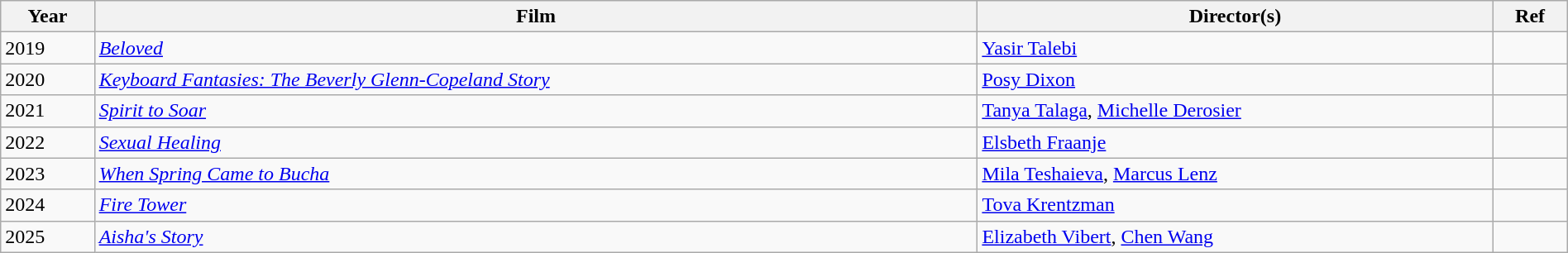<table class = "wikitable sortable" width=100%>
<tr>
<th>Year</th>
<th>Film</th>
<th>Director(s)</th>
<th>Ref</th>
</tr>
<tr>
<td>2019</td>
<td><em><a href='#'>Beloved</a></em></td>
<td><a href='#'>Yasir Talebi</a></td>
<td></td>
</tr>
<tr>
<td>2020</td>
<td><em><a href='#'>Keyboard Fantasies: The Beverly Glenn-Copeland Story</a></em></td>
<td><a href='#'>Posy Dixon</a></td>
<td></td>
</tr>
<tr>
<td>2021</td>
<td><em><a href='#'>Spirit to Soar</a></em></td>
<td><a href='#'>Tanya Talaga</a>, <a href='#'>Michelle Derosier</a></td>
<td></td>
</tr>
<tr>
<td>2022</td>
<td><em><a href='#'>Sexual Healing</a></em></td>
<td><a href='#'>Elsbeth Fraanje</a></td>
<td></td>
</tr>
<tr>
<td>2023</td>
<td><em><a href='#'>When Spring Came to Bucha</a></em></td>
<td><a href='#'>Mila Teshaieva</a>, <a href='#'>Marcus Lenz</a></td>
<td></td>
</tr>
<tr>
<td>2024</td>
<td><em><a href='#'>Fire Tower</a></em></td>
<td><a href='#'>Tova Krentzman</a></td>
<td></td>
</tr>
<tr>
<td>2025</td>
<td><em><a href='#'>Aisha's Story</a></em></td>
<td><a href='#'>Elizabeth Vibert</a>, <a href='#'>Chen Wang</a></td>
<td></td>
</tr>
</table>
